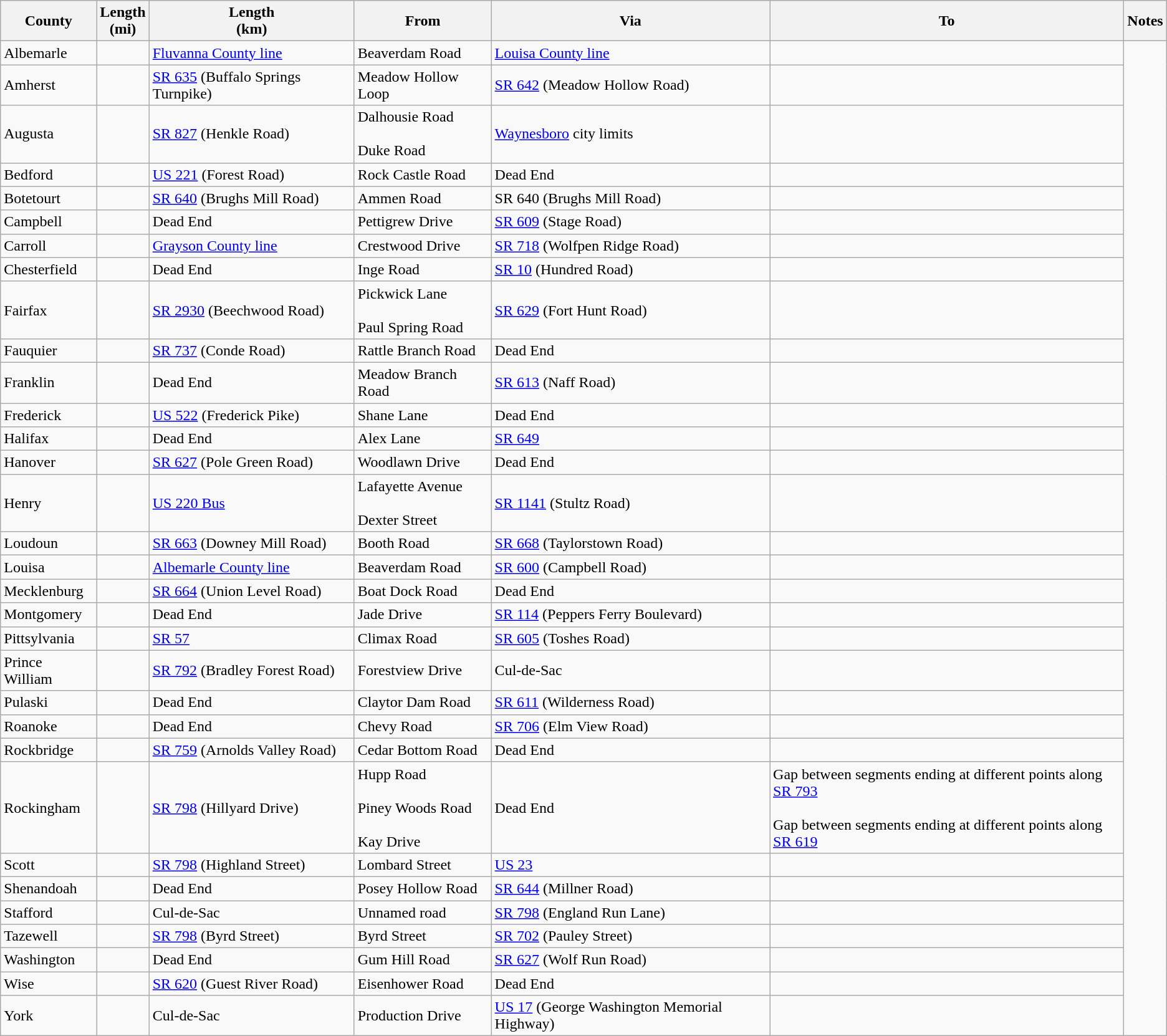<table class="wikitable sortable">
<tr>
<th>County</th>
<th>Length<br>(mi)</th>
<th>Length<br>(km)</th>
<th class="unsortable">From</th>
<th class="unsortable">Via</th>
<th class="unsortable">To</th>
<th class="unsortable">Notes<br></th>
</tr>
<tr>
<td id="Albemarle">Albemarle</td>
<td></td>
<td><a href='#'>Fluvanna County line</a></td>
<td>Beaverdam Road</td>
<td><a href='#'>Louisa County line</a></td>
<td><br>
</td>
</tr>
<tr>
<td id="Amherst">Amherst</td>
<td></td>
<td><a href='#'>SR 635</a> (Buffalo Springs Turnpike)</td>
<td>Meadow Hollow Loop</td>
<td><a href='#'>SR 642</a> (Meadow Hollow Road)</td>
<td><br>
</td>
</tr>
<tr>
<td id="Augusta">Augusta</td>
<td></td>
<td><a href='#'>SR 827</a> (Henkle Road)</td>
<td>Dalhousie Road<br><br>Duke Road</td>
<td><a href='#'>Waynesboro</a> city limits</td>
<td><br></td>
</tr>
<tr>
<td id="Bedford">Bedford</td>
<td></td>
<td><a href='#'>US 221</a> (Forest Road)</td>
<td>Rock Castle Road</td>
<td>Dead End</td>
<td><br></td>
</tr>
<tr>
<td id="Botetourt">Botetourt</td>
<td></td>
<td><a href='#'>SR 640</a> (Brughs Mill Road)</td>
<td>Ammen Road</td>
<td>SR 640 (Brughs Mill Road)</td>
<td><br>

</td>
</tr>
<tr>
<td id="Campbell">Campbell</td>
<td></td>
<td>Dead End</td>
<td>Pettigrew Drive</td>
<td><a href='#'>SR 609</a> (Stage Road)</td>
<td><br></td>
</tr>
<tr>
<td id="Carroll">Carroll</td>
<td></td>
<td><a href='#'>Grayson County line</a></td>
<td>Crestwood Drive</td>
<td><a href='#'>SR 718</a> (Wolfpen Ridge Road)</td>
<td><br>
</td>
</tr>
<tr>
<td id="Chesterfield">Chesterfield</td>
<td></td>
<td>Dead End</td>
<td>Inge Road</td>
<td><a href='#'>SR 10</a> (Hundred Road)</td>
<td><br>





</td>
</tr>
<tr>
<td id="Fairfax">Fairfax</td>
<td></td>
<td><a href='#'>SR 2930</a> (Beechwood Road)</td>
<td>Pickwick Lane<br><br>Paul Spring Road</td>
<td><a href='#'>SR 629</a> (Fort Hunt Road)</td>
<td></td>
</tr>
<tr>
<td id="Fauquier">Fauquier</td>
<td></td>
<td><a href='#'>SR 737</a> (Conde Road)</td>
<td>Rattle Branch Road</td>
<td>Dead End</td>
<td><br>
</td>
</tr>
<tr>
<td id="Franklin">Franklin</td>
<td></td>
<td>Dead End</td>
<td>Meadow Branch Road</td>
<td><a href='#'>SR 613</a> (Naff Road)</td>
<td></td>
</tr>
<tr>
<td id="Frederick">Frederick</td>
<td></td>
<td><a href='#'>US 522</a> (Frederick Pike)</td>
<td>Shane Lane</td>
<td>Dead End</td>
<td><br>




</td>
</tr>
<tr>
<td id="Halifax">Halifax</td>
<td></td>
<td>Dead End</td>
<td>Alex Lane</td>
<td><a href='#'>SR 649</a></td>
<td></td>
</tr>
<tr>
<td id="Hanover">Hanover</td>
<td></td>
<td><a href='#'>SR 627</a> (Pole Green Road)</td>
<td>Woodlawn Drive</td>
<td>Dead End</td>
<td><br></td>
</tr>
<tr>
<td id="Henry">Henry</td>
<td></td>
<td><a href='#'>US 220 Bus</a></td>
<td>Lafayette Avenue<br><br>Dexter Street</td>
<td><a href='#'>SR 1141</a> (Stultz Road)</td>
<td><br>






</td>
</tr>
<tr>
<td id="Loudoun">Loudoun</td>
<td></td>
<td><a href='#'>SR 663</a> (Downey Mill Road)</td>
<td>Booth Road</td>
<td><a href='#'>SR 668</a> (Taylorstown Road)</td>
<td></td>
</tr>
<tr>
<td id="Louisa">Louisa</td>
<td></td>
<td><a href='#'>Albemarle County line</a></td>
<td>Beaverdam Road</td>
<td><a href='#'>SR 600</a> (Campbell Road)</td>
<td><br>

</td>
</tr>
<tr>
<td id="Mecklenburg">Mecklenburg</td>
<td></td>
<td><a href='#'>SR 664</a> (Union Level Road)</td>
<td>Boat Dock Road</td>
<td>Dead End</td>
<td><br></td>
</tr>
<tr>
<td id="Montgomery">Montgomery</td>
<td></td>
<td>Dead End</td>
<td>Jade Drive</td>
<td><a href='#'>SR 114</a> (Peppers Ferry Boulevard)</td>
<td><br>






</td>
</tr>
<tr>
<td id="Pittsylvania">Pittsylvania</td>
<td></td>
<td><a href='#'>SR 57</a></td>
<td>Climax Road</td>
<td><a href='#'>SR 605</a> (Toshes Road)</td>
<td><br>

</td>
</tr>
<tr>
<td id="Prince William">Prince William</td>
<td></td>
<td><a href='#'>SR 792</a> (Bradley Forest Road)</td>
<td>Forestview Drive</td>
<td>Cul-de-Sac</td>
<td></td>
</tr>
<tr>
<td id="Pulaski">Pulaski</td>
<td></td>
<td>Dead End</td>
<td>Claytor Dam Road</td>
<td><a href='#'>SR 611</a> (Wilderness Road)</td>
<td><br>
</td>
</tr>
<tr>
<td id="Roanoke">Roanoke</td>
<td></td>
<td>Dead End</td>
<td>Chevy Road</td>
<td><a href='#'>SR 706</a> (Elm View Road)</td>
<td></td>
</tr>
<tr>
<td id="Rockbridge">Rockbridge</td>
<td></td>
<td><a href='#'>SR 759</a> (Arnolds Valley Road)</td>
<td>Cedar Bottom Road</td>
<td>Dead End</td>
<td></td>
</tr>
<tr>
<td id="Rockingham">Rockingham</td>
<td></td>
<td><a href='#'>SR 798</a> (Hillyard Drive)</td>
<td>Hupp Road<br><br>Piney Woods Road<br><br>Kay Drive</td>
<td>Dead End</td>
<td>Gap between segments ending at different points along <a href='#'>SR 793</a><br><br>Gap between segments ending at different points along <a href='#'>SR 619</a><br></td>
</tr>
<tr>
<td id="Scott">Scott</td>
<td></td>
<td><a href='#'>SR 798</a> (Highland Street)</td>
<td>Lombard Street</td>
<td><a href='#'>US 23</a></td>
<td></td>
</tr>
<tr>
<td id="Shenandoah">Shenandoah</td>
<td></td>
<td>Dead End</td>
<td>Posey Hollow Road</td>
<td><a href='#'>SR 644</a> (Millner Road)</td>
<td><br>

</td>
</tr>
<tr>
<td id="Stafford">Stafford</td>
<td></td>
<td>Cul-de-Sac</td>
<td>Unnamed road</td>
<td><a href='#'>SR 798</a> (England Run Lane)</td>
<td><br>
</td>
</tr>
<tr>
<td id="Tazewell">Tazewell</td>
<td></td>
<td><a href='#'>SR 798</a> (Byrd Street)</td>
<td>Byrd Street</td>
<td><a href='#'>SR 702</a> (Pauley Street)</td>
<td><br></td>
</tr>
<tr>
<td id="Washington">Washington</td>
<td></td>
<td>Dead End</td>
<td>Gum Hill Road</td>
<td><a href='#'>SR 627</a> (Wolf Run Road)</td>
<td><br></td>
</tr>
<tr>
<td id="Wise">Wise</td>
<td></td>
<td><a href='#'>SR 620</a> (Guest River Road)</td>
<td>Eisenhower Road</td>
<td>Dead End</td>
<td><br></td>
</tr>
<tr>
<td id="York">York</td>
<td></td>
<td>Cul-de-Sac</td>
<td>Production Drive</td>
<td><a href='#'>US 17</a> (George Washington Memorial Highway)</td>
<td></td>
</tr>
</table>
